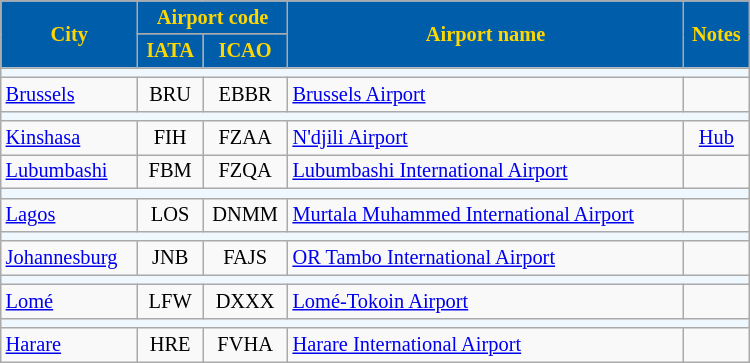<table class="wikitable" style="font-size: 85%" width="500">
<tr>
<th style="background:#005DAA; color: #FFD700" rowspan="2">City</th>
<th style="background:#005DAA; color: #FFD700" colspan="2">Airport code</th>
<th style="background:#005DAA; color: #FFD700" rowspan="2">Airport name</th>
<th style="background:#005DAA; color: #FFD700" rowspan="2">Notes</th>
</tr>
<tr>
<th style="background:#005DAA; color: #FFD700">IATA</th>
<th style="background:#005DAA; color: #FFD700">ICAO</th>
</tr>
<tr bgcolor=#F0F8FF>
<td colspan="6"><strong></strong></td>
</tr>
<tr>
<td><a href='#'>Brussels</a></td>
<td align=center>BRU</td>
<td align=center>EBBR</td>
<td><a href='#'>Brussels Airport</a></td>
<td align=center></td>
</tr>
<tr bgcolor=#F0F8FF>
<td colspan="6"><strong></strong></td>
</tr>
<tr>
<td><a href='#'>Kinshasa</a></td>
<td align=center>FIH</td>
<td align=center>FZAA</td>
<td><a href='#'>N'djili Airport</a></td>
<td align=center><a href='#'>Hub</a></td>
</tr>
<tr>
<td><a href='#'>Lubumbashi</a></td>
<td align=center>FBM</td>
<td align=center>FZQA</td>
<td><a href='#'>Lubumbashi International Airport</a></td>
<td align=center></td>
</tr>
<tr bgcolor=#F0F8FF>
<td colspan="6"><strong></strong></td>
</tr>
<tr>
<td><a href='#'>Lagos</a></td>
<td align=center>LOS</td>
<td align=center>DNMM</td>
<td><a href='#'>Murtala Muhammed International Airport</a></td>
<td align=center></td>
</tr>
<tr bgcolor=#F0F8FF>
<td colspan="6"><strong></strong></td>
</tr>
<tr>
<td><a href='#'>Johannesburg</a></td>
<td align=center>JNB</td>
<td align=center>FAJS</td>
<td><a href='#'>OR Tambo International Airport</a></td>
<td align=center></td>
</tr>
<tr bgcolor=#F0F8FF>
<td colspan="6"><strong></strong></td>
</tr>
<tr>
<td><a href='#'>Lomé</a></td>
<td align=center>LFW</td>
<td align=center>DXXX</td>
<td><a href='#'>Lomé-Tokoin Airport</a></td>
<td align=center></td>
</tr>
<tr bgcolor=#F0F8FF>
<td colspan="6"><strong></strong></td>
</tr>
<tr>
<td><a href='#'>Harare</a></td>
<td align=center>HRE</td>
<td align=center>FVHA</td>
<td><a href='#'>Harare International Airport</a></td>
<td align=center></td>
</tr>
</table>
